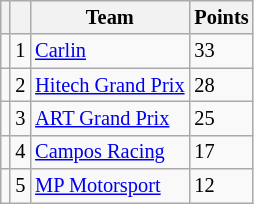<table class="wikitable" style="font-size: 85%;">
<tr>
<th></th>
<th></th>
<th>Team</th>
<th>Points</th>
</tr>
<tr>
<td align="left"></td>
<td align="center">1</td>
<td> <a href='#'>Carlin</a></td>
<td>33</td>
</tr>
<tr>
<td align="left"></td>
<td align="center">2</td>
<td> <a href='#'>Hitech Grand Prix</a></td>
<td>28</td>
</tr>
<tr>
<td align="left"></td>
<td align="center">3</td>
<td> <a href='#'>ART Grand Prix</a></td>
<td>25</td>
</tr>
<tr>
<td align="left"></td>
<td align="center">4</td>
<td> <a href='#'>Campos Racing</a></td>
<td>17</td>
</tr>
<tr>
<td align="left"></td>
<td align="center">5</td>
<td> <a href='#'>MP Motorsport</a></td>
<td>12</td>
</tr>
</table>
